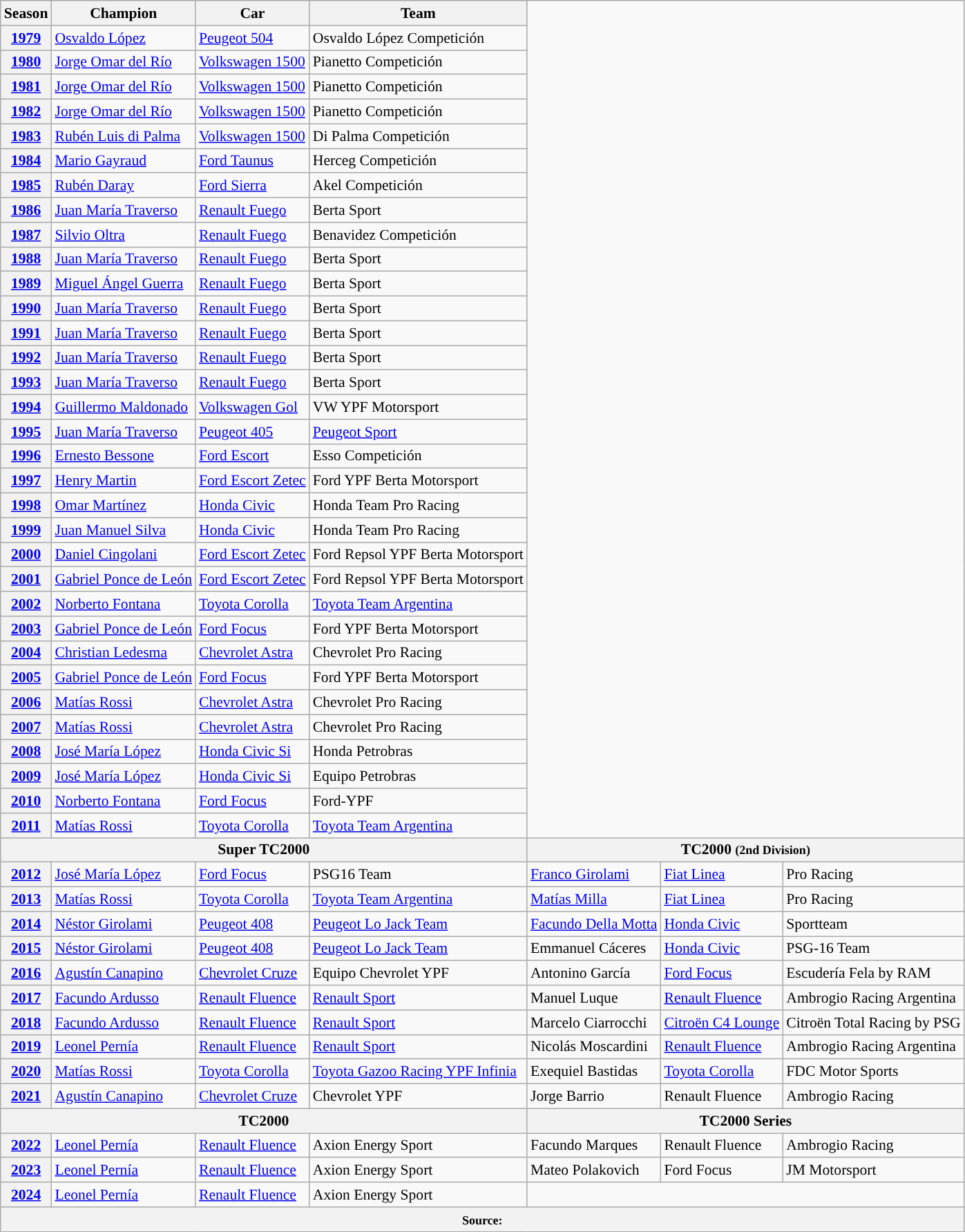<table class="wikitable" style="font-size:90%">
<tr>
<th>Season</th>
<th>Champion</th>
<th>Car</th>
<th>Team</th>
</tr>
<tr>
<th><a href='#'>1979</a></th>
<td> <a href='#'>Osvaldo López</a></td>
<td><a href='#'>Peugeot 504</a></td>
<td>Osvaldo López Competición</td>
</tr>
<tr>
<th><a href='#'>1980</a></th>
<td> <a href='#'>Jorge Omar del Río</a></td>
<td><a href='#'>Volkswagen 1500</a></td>
<td>Pianetto Competición</td>
</tr>
<tr>
<th><a href='#'>1981</a></th>
<td> <a href='#'>Jorge Omar del Río</a></td>
<td><a href='#'>Volkswagen 1500</a></td>
<td>Pianetto Competición</td>
</tr>
<tr>
<th><a href='#'>1982</a></th>
<td> <a href='#'>Jorge Omar del Río</a></td>
<td><a href='#'>Volkswagen 1500</a></td>
<td>Pianetto Competición</td>
</tr>
<tr>
<th><a href='#'>1983</a></th>
<td> <a href='#'>Rubén Luis di Palma</a></td>
<td><a href='#'>Volkswagen 1500</a></td>
<td>Di Palma Competición</td>
</tr>
<tr>
<th><a href='#'>1984</a></th>
<td> <a href='#'>Mario Gayraud</a></td>
<td><a href='#'>Ford Taunus</a></td>
<td>Herceg Competición</td>
</tr>
<tr>
<th><a href='#'>1985</a></th>
<td> <a href='#'>Rubén Daray</a></td>
<td><a href='#'>Ford Sierra</a></td>
<td>Akel Competición</td>
</tr>
<tr>
<th><a href='#'>1986</a></th>
<td> <a href='#'>Juan María Traverso</a></td>
<td><a href='#'>Renault Fuego</a></td>
<td>Berta Sport</td>
</tr>
<tr>
<th><a href='#'>1987</a></th>
<td> <a href='#'>Silvio Oltra</a></td>
<td><a href='#'>Renault Fuego</a></td>
<td>Benavidez Competición</td>
</tr>
<tr>
<th><a href='#'>1988</a></th>
<td> <a href='#'>Juan María Traverso</a></td>
<td><a href='#'>Renault Fuego</a></td>
<td>Berta Sport</td>
</tr>
<tr>
<th><a href='#'>1989</a></th>
<td> <a href='#'>Miguel Ángel Guerra</a></td>
<td><a href='#'>Renault Fuego</a></td>
<td>Berta Sport</td>
</tr>
<tr>
<th><a href='#'>1990</a></th>
<td> <a href='#'>Juan María Traverso</a></td>
<td><a href='#'>Renault Fuego</a></td>
<td>Berta Sport</td>
</tr>
<tr>
<th><a href='#'>1991</a></th>
<td> <a href='#'>Juan María Traverso</a></td>
<td><a href='#'>Renault Fuego</a></td>
<td>Berta Sport</td>
</tr>
<tr>
<th><a href='#'>1992</a></th>
<td> <a href='#'>Juan María Traverso</a></td>
<td><a href='#'>Renault Fuego</a></td>
<td>Berta Sport</td>
</tr>
<tr>
<th><a href='#'>1993</a></th>
<td> <a href='#'>Juan María Traverso</a></td>
<td><a href='#'>Renault Fuego</a></td>
<td>Berta Sport</td>
</tr>
<tr>
<th><a href='#'>1994</a></th>
<td> <a href='#'>Guillermo Maldonado</a></td>
<td><a href='#'>Volkswagen Gol</a></td>
<td>VW YPF Motorsport</td>
</tr>
<tr>
<th><a href='#'>1995</a></th>
<td> <a href='#'>Juan María Traverso</a></td>
<td><a href='#'>Peugeot 405</a></td>
<td><a href='#'>Peugeot Sport</a></td>
</tr>
<tr>
<th><a href='#'>1996</a></th>
<td> <a href='#'>Ernesto Bessone</a></td>
<td><a href='#'>Ford Escort</a></td>
<td>Esso Competición</td>
</tr>
<tr>
<th><a href='#'>1997</a></th>
<td> <a href='#'>Henry Martin</a></td>
<td><a href='#'>Ford Escort Zetec</a></td>
<td>Ford YPF Berta Motorsport</td>
</tr>
<tr>
<th><a href='#'>1998</a></th>
<td> <a href='#'>Omar Martínez</a></td>
<td><a href='#'>Honda Civic</a></td>
<td>Honda Team Pro Racing</td>
</tr>
<tr>
<th><a href='#'>1999</a></th>
<td> <a href='#'>Juan Manuel Silva</a></td>
<td><a href='#'>Honda Civic</a></td>
<td>Honda Team Pro Racing</td>
</tr>
<tr>
<th><a href='#'>2000</a></th>
<td> <a href='#'>Daniel Cingolani</a></td>
<td><a href='#'>Ford Escort Zetec</a></td>
<td>Ford Repsol YPF Berta Motorsport</td>
</tr>
<tr>
<th><a href='#'>2001</a></th>
<td> <a href='#'>Gabriel Ponce de León</a></td>
<td><a href='#'>Ford Escort Zetec</a></td>
<td>Ford Repsol YPF Berta Motorsport</td>
</tr>
<tr>
<th><a href='#'>2002</a></th>
<td> <a href='#'>Norberto Fontana</a></td>
<td><a href='#'>Toyota Corolla</a></td>
<td><a href='#'>Toyota Team Argentina</a></td>
</tr>
<tr>
<th><a href='#'>2003</a></th>
<td> <a href='#'>Gabriel Ponce de León</a></td>
<td><a href='#'>Ford Focus</a></td>
<td>Ford YPF Berta Motorsport</td>
</tr>
<tr>
<th><a href='#'>2004</a></th>
<td> <a href='#'>Christian Ledesma</a></td>
<td><a href='#'>Chevrolet Astra</a></td>
<td>Chevrolet Pro Racing</td>
</tr>
<tr>
<th><a href='#'>2005</a></th>
<td> <a href='#'>Gabriel Ponce de León</a></td>
<td><a href='#'>Ford Focus</a></td>
<td>Ford YPF Berta Motorsport</td>
</tr>
<tr>
<th><a href='#'>2006</a></th>
<td> <a href='#'>Matías Rossi</a></td>
<td><a href='#'>Chevrolet Astra</a></td>
<td>Chevrolet Pro Racing</td>
</tr>
<tr>
<th><a href='#'>2007</a></th>
<td> <a href='#'>Matías Rossi</a></td>
<td><a href='#'>Chevrolet Astra</a></td>
<td>Chevrolet Pro Racing</td>
</tr>
<tr>
<th><a href='#'>2008</a></th>
<td> <a href='#'>José María López</a></td>
<td><a href='#'>Honda Civic Si</a></td>
<td>Honda Petrobras</td>
</tr>
<tr>
<th><a href='#'>2009</a></th>
<td> <a href='#'>José María López</a></td>
<td><a href='#'>Honda Civic Si</a></td>
<td>Equipo Petrobras</td>
</tr>
<tr>
<th><a href='#'>2010</a></th>
<td> <a href='#'>Norberto Fontana</a></td>
<td><a href='#'>Ford Focus</a></td>
<td>Ford-YPF</td>
</tr>
<tr>
<th><a href='#'>2011</a></th>
<td> <a href='#'>Matías Rossi</a></td>
<td><a href='#'>Toyota Corolla</a></td>
<td><a href='#'>Toyota Team Argentina</a></td>
</tr>
<tr>
<th colspan="4">Super TC2000</th>
<th colspan="3">TC2000 <small>(2nd Division)</small></th>
</tr>
<tr>
<th><a href='#'>2012</a></th>
<td> <a href='#'>José María López</a></td>
<td><a href='#'>Ford Focus</a></td>
<td>PSG16 Team</td>
<td> <a href='#'>Franco Girolami</a></td>
<td><a href='#'>Fiat Linea</a></td>
<td>Pro Racing</td>
</tr>
<tr>
<th><a href='#'>2013</a></th>
<td> <a href='#'>Matías Rossi</a></td>
<td><a href='#'>Toyota Corolla</a></td>
<td><a href='#'>Toyota Team Argentina</a></td>
<td> <a href='#'>Matías Milla</a></td>
<td><a href='#'>Fiat Linea</a></td>
<td>Pro Racing</td>
</tr>
<tr>
<th><a href='#'>2014</a></th>
<td> <a href='#'>Néstor Girolami</a></td>
<td><a href='#'>Peugeot 408</a></td>
<td><a href='#'>Peugeot Lo Jack Team</a></td>
<td> <a href='#'>Facundo Della Motta</a></td>
<td><a href='#'>Honda Civic</a></td>
<td>Sportteam</td>
</tr>
<tr>
<th><a href='#'>2015</a></th>
<td> <a href='#'>Néstor Girolami</a></td>
<td><a href='#'>Peugeot 408</a></td>
<td><a href='#'>Peugeot Lo Jack Team</a></td>
<td> Emmanuel Cáceres</td>
<td><a href='#'>Honda Civic</a></td>
<td>PSG-16 Team</td>
</tr>
<tr>
<th><a href='#'>2016</a></th>
<td> <a href='#'>Agustín Canapino</a></td>
<td><a href='#'>Chevrolet Cruze</a></td>
<td>Equipo Chevrolet YPF</td>
<td> Antonino García</td>
<td><a href='#'>Ford Focus</a></td>
<td>Escudería Fela by RAM</td>
</tr>
<tr>
<th><a href='#'>2017</a></th>
<td> <a href='#'>Facundo Ardusso</a></td>
<td><a href='#'>Renault Fluence</a></td>
<td><a href='#'>Renault Sport</a></td>
<td> Manuel Luque</td>
<td><a href='#'>Renault Fluence</a></td>
<td>Ambrogio Racing Argentina</td>
</tr>
<tr>
<th><a href='#'>2018</a></th>
<td> <a href='#'>Facundo Ardusso</a></td>
<td><a href='#'>Renault Fluence</a></td>
<td><a href='#'>Renault Sport</a></td>
<td> Marcelo Ciarrocchi</td>
<td><a href='#'>Citroën C4 Lounge</a></td>
<td>Citroën Total Racing by PSG</td>
</tr>
<tr>
<th><a href='#'>2019</a></th>
<td> <a href='#'>Leonel Pernía</a></td>
<td><a href='#'>Renault Fluence</a></td>
<td><a href='#'>Renault Sport</a></td>
<td> Nicolás Moscardini</td>
<td><a href='#'>Renault Fluence</a></td>
<td>Ambrogio Racing Argentina</td>
</tr>
<tr>
<th><a href='#'>2020</a></th>
<td> <a href='#'>Matías Rossi</a></td>
<td><a href='#'>Toyota Corolla</a></td>
<td><a href='#'>Toyota Gazoo Racing YPF Infinia</a></td>
<td> Exequiel Bastidas</td>
<td><a href='#'>Toyota Corolla</a></td>
<td>FDC Motor Sports</td>
</tr>
<tr>
<th><a href='#'>2021</a></th>
<td> <a href='#'>Agustín Canapino</a></td>
<td><a href='#'>Chevrolet Cruze</a></td>
<td>Chevrolet YPF</td>
<td> Jorge Barrio</td>
<td>Renault Fluence</td>
<td>Ambrogio Racing</td>
</tr>
<tr>
<th colspan="4">TC2000</th>
<th colspan="3">TC2000 Series</th>
</tr>
<tr>
<th><a href='#'>2022</a></th>
<td> <a href='#'>Leonel Pernía</a></td>
<td><a href='#'>Renault Fluence</a></td>
<td>Axion Energy Sport</td>
<td> Facundo Marques</td>
<td>Renault Fluence</td>
<td>Ambrogio Racing</td>
</tr>
<tr>
<th><a href='#'>2023</a></th>
<td> <a href='#'>Leonel Pernía</a></td>
<td><a href='#'>Renault Fluence</a></td>
<td>Axion Energy Sport</td>
<td> Mateo Polakovich</td>
<td>Ford Focus</td>
<td>JM Motorsport</td>
</tr>
<tr>
<th><a href='#'>2024</a></th>
<td> <a href='#'>Leonel Pernía</a></td>
<td><a href='#'>Renault Fluence</a></td>
<td>Axion Energy Sport</td>
</tr>
<tr>
<th colspan="7"><small>Source:</small></th>
</tr>
</table>
